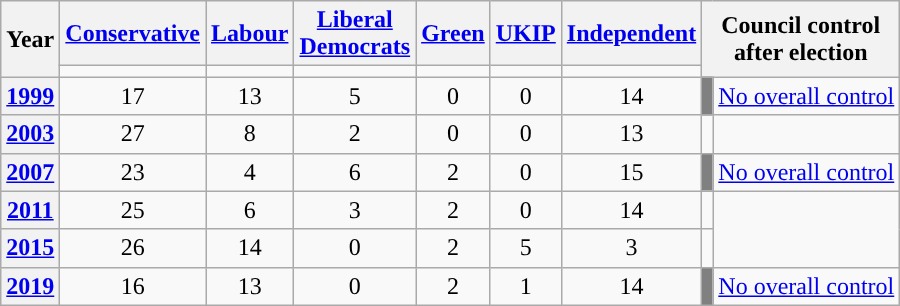<table class="wikitable plainrowheaders" style="text-align:center">
<tr>
<th scope="col" rowspan="2">Year</th>
<th scope="col"><a href='#'>Conservative</a></th>
<th scope="col"><a href='#'>Labour</a></th>
<th scope="col" style="width:1px"><a href='#'>Liberal Democrats</a></th>
<th scope="col"><a href='#'>Green</a></th>
<th scope="col"><a href='#'>UKIP</a></th>
<th scope="col"><a href='#'>Independent</a></th>
<th scope="col" rowspan="2" colspan="2">Council control<br>after election</th>
</tr>
<tr>
<td style="background:"></td>
<td style="background:"></td>
<td style="background:"></td>
<td style="background:"></td>
<td style="background:"></td>
<td style="background:"></td>
</tr>
<tr>
<th scope="row"><a href='#'>1999</a></th>
<td>17</td>
<td>13</td>
<td>5</td>
<td>0</td>
<td>0</td>
<td>14</td>
<td bgcolor=grey></td>
<td><a href='#'>No overall control</a></td>
</tr>
<tr>
<th scope="row"><a href='#'>2003</a></th>
<td>27</td>
<td>8</td>
<td>2</td>
<td>0</td>
<td>0</td>
<td>13</td>
<td></td>
</tr>
<tr>
<th scope="row"><a href='#'>2007</a></th>
<td>23</td>
<td>4</td>
<td>6</td>
<td>2</td>
<td>0</td>
<td>15</td>
<td bgcolor=grey></td>
<td><a href='#'>No overall control</a></td>
</tr>
<tr>
<th scope="row"><a href='#'>2011</a></th>
<td>25</td>
<td>6</td>
<td>3</td>
<td>2</td>
<td>0</td>
<td>14</td>
<td></td>
</tr>
<tr>
<th scope="row"><a href='#'>2015</a></th>
<td>26</td>
<td>14</td>
<td>0</td>
<td>2</td>
<td>5</td>
<td>3</td>
<td></td>
</tr>
<tr>
<th scope="row"><a href='#'>2019</a></th>
<td>16</td>
<td>13</td>
<td>0</td>
<td>2</td>
<td>1</td>
<td>14</td>
<td bgcolor=grey></td>
<td><a href='#'>No overall control</a></td>
</tr>
</table>
